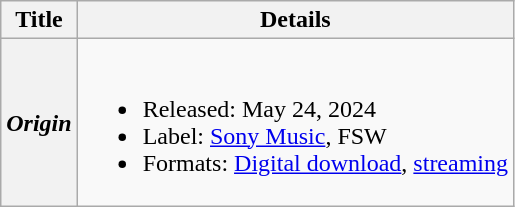<table class="wikitable plainrowheaders">
<tr>
<th>Title</th>
<th>Details</th>
</tr>
<tr>
<th scope="row"><em>Origin</em></th>
<td><br><ul><li>Released: May 24, 2024</li><li>Label: <a href='#'>Sony Music</a>, FSW</li><li>Formats: <a href='#'>Digital download</a>, <a href='#'>streaming</a></li></ul></td>
</tr>
</table>
